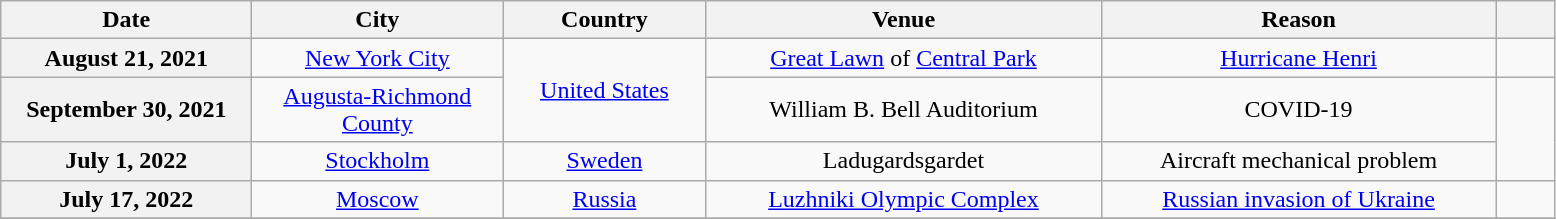<table class="wikitable plainrowheaders" style="text-align:center;">
<tr>
<th scope="col" style="width:10em;">Date</th>
<th scope="col" style="width:10em;">City</th>
<th scope="col" style="width:8em;">Country</th>
<th scope="col" style="width:16em;">Venue</th>
<th scope="col" style="width:16em;">Reason</th>
<th scope="col" style="width:2em;"></th>
</tr>
<tr>
<th scope="row">August 21, 2021</th>
<td><a href='#'>New York City</a></td>
<td rowspan="2"><a href='#'>United States</a></td>
<td><a href='#'>Great Lawn</a> of <a href='#'>Central Park</a></td>
<td><a href='#'>Hurricane Henri</a></td>
<td></td>
</tr>
<tr>
<th scope="row">September 30, 2021</th>
<td><a href='#'>Augusta-Richmond County</a></td>
<td>William B. Bell Auditorium</td>
<td>COVID-19</td>
</tr>
<tr>
<th scope="row">July 1, 2022</th>
<td><a href='#'>Stockholm</a></td>
<td><a href='#'>Sweden</a></td>
<td>Ladugardsgardet</td>
<td>Aircraft mechanical problem</td>
</tr>
<tr>
<th scope="row">July 17, 2022</th>
<td><a href='#'>Moscow</a></td>
<td><a href='#'>Russia</a></td>
<td><a href='#'>Luzhniki Olympic Complex</a></td>
<td><a href='#'>Russian invasion of Ukraine</a></td>
<td></td>
</tr>
<tr>
</tr>
</table>
